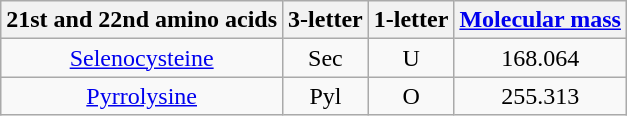<table class="wikitable" style="text-align:center;">
<tr>
<th>21st and 22nd amino acids</th>
<th>3-letter</th>
<th>1-letter</th>
<th><a href='#'>Molecular mass</a></th>
</tr>
<tr>
<td><a href='#'>Selenocysteine</a></td>
<td>Sec</td>
<td>U</td>
<td>168.064</td>
</tr>
<tr>
<td><a href='#'>Pyrrolysine</a></td>
<td>Pyl</td>
<td>O</td>
<td>255.313</td>
</tr>
</table>
